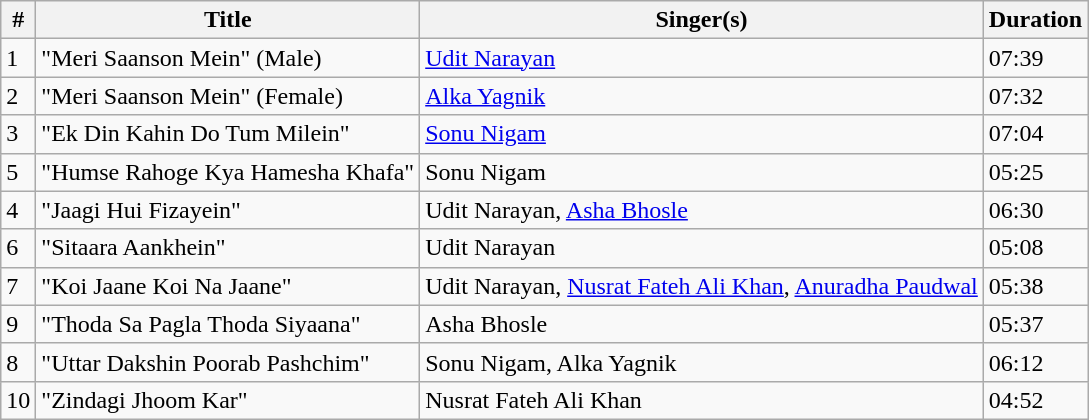<table class=wikitable>
<tr>
<th>#</th>
<th>Title</th>
<th>Singer(s)</th>
<th>Duration</th>
</tr>
<tr>
<td>1</td>
<td>"Meri Saanson Mein" (Male)</td>
<td><a href='#'>Udit Narayan</a></td>
<td>07:39</td>
</tr>
<tr>
<td>2</td>
<td>"Meri Saanson Mein" (Female)</td>
<td><a href='#'>Alka Yagnik</a></td>
<td>07:32</td>
</tr>
<tr>
<td>3</td>
<td>"Ek Din Kahin Do Tum Milein"</td>
<td><a href='#'>Sonu Nigam</a></td>
<td>07:04</td>
</tr>
<tr>
<td>5</td>
<td>"Humse Rahoge Kya Hamesha Khafa"</td>
<td>Sonu Nigam</td>
<td>05:25</td>
</tr>
<tr>
<td>4</td>
<td>"Jaagi Hui Fizayein"</td>
<td>Udit Narayan, <a href='#'>Asha Bhosle</a></td>
<td>06:30</td>
</tr>
<tr>
<td>6</td>
<td>"Sitaara Aankhein"</td>
<td>Udit Narayan</td>
<td>05:08</td>
</tr>
<tr>
<td>7</td>
<td>"Koi Jaane Koi Na Jaane"</td>
<td>Udit Narayan, <a href='#'>Nusrat Fateh Ali Khan</a>, <a href='#'>Anuradha Paudwal</a></td>
<td>05:38</td>
</tr>
<tr>
<td>9</td>
<td>"Thoda Sa Pagla Thoda Siyaana"</td>
<td>Asha Bhosle</td>
<td>05:37</td>
</tr>
<tr>
<td>8</td>
<td>"Uttar Dakshin Poorab Pashchim"</td>
<td>Sonu Nigam, Alka Yagnik</td>
<td>06:12</td>
</tr>
<tr>
<td>10</td>
<td>"Zindagi Jhoom Kar"</td>
<td>Nusrat Fateh Ali Khan</td>
<td>04:52</td>
</tr>
</table>
